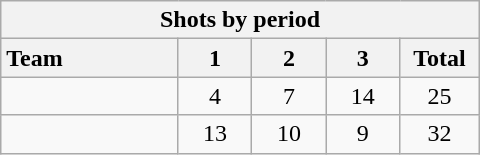<table class="wikitable" style="width:20em; text-align:right;">
<tr>
<th colspan=6>Shots by period</th>
</tr>
<tr>
<th style="width:8em; text-align:left;">Team</th>
<th style="width:3em;">1</th>
<th style="width:3em;">2</th>
<th style="width:3em;">3</th>
<th style="width:3em;">Total</th>
</tr>
<tr>
<td style="text-align:left;"></td>
<td align=center>4</td>
<td align=center>7</td>
<td align=center>14</td>
<td align=center>25</td>
</tr>
<tr>
<td style="text-align:left;"></td>
<td align=center>13</td>
<td align=center>10</td>
<td align=center>9</td>
<td align=center>32</td>
</tr>
</table>
